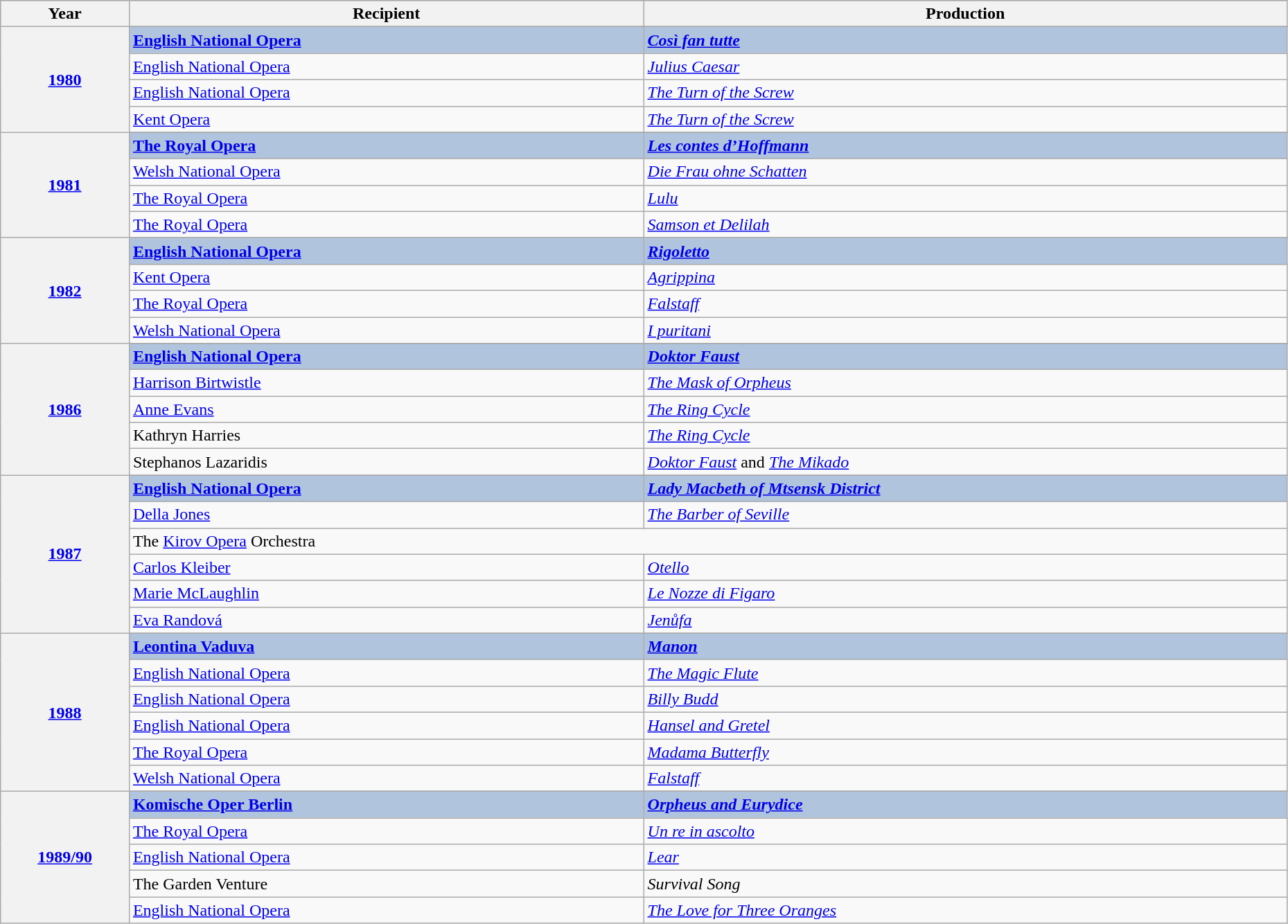<table class="wikitable" style="width:98%;">
<tr style="background:#bebebe;">
<th style="width:10%;">Year</th>
<th style="width:40%;">Recipient</th>
<th style="width:50%;">Production</th>
</tr>
<tr>
<th rowspan="5" align="center"><a href='#'>1980</a></th>
</tr>
<tr style="background:#B0C4DE">
<td><strong><a href='#'>English National Opera</a></strong></td>
<td><strong><em><a href='#'>Così fan tutte</a></em></strong></td>
</tr>
<tr>
<td><a href='#'>English National Opera</a></td>
<td><em><a href='#'>Julius Caesar</a></em></td>
</tr>
<tr>
<td><a href='#'>English National Opera</a></td>
<td><em><a href='#'>The Turn of the Screw</a></em></td>
</tr>
<tr>
<td><a href='#'>Kent Opera</a></td>
<td><em><a href='#'>The Turn of the Screw</a></em></td>
</tr>
<tr>
<th rowspan="5" align="center"><a href='#'>1981</a></th>
</tr>
<tr style="background:#B0C4DE">
<td><strong><a href='#'>The Royal Opera</a></strong></td>
<td><strong><em><a href='#'>Les contes d’Hoffmann</a></em></strong></td>
</tr>
<tr>
<td><a href='#'>Welsh National Opera</a></td>
<td><em><a href='#'>Die Frau ohne Schatten</a></em></td>
</tr>
<tr>
<td><a href='#'>The Royal Opera</a></td>
<td><em><a href='#'>Lulu</a></em></td>
</tr>
<tr>
<td><a href='#'>The Royal Opera</a></td>
<td><em><a href='#'>Samson et Delilah</a></em></td>
</tr>
<tr>
<th rowspan="5" align="center"><a href='#'>1982</a></th>
</tr>
<tr style="background:#B0C4DE">
<td><strong><a href='#'>English National Opera</a></strong></td>
<td><strong><em><a href='#'>Rigoletto</a></em></strong></td>
</tr>
<tr>
<td><a href='#'>Kent Opera</a></td>
<td><em><a href='#'>Agrippina</a></em></td>
</tr>
<tr>
<td><a href='#'>The Royal Opera</a></td>
<td><em><a href='#'>Falstaff</a></em></td>
</tr>
<tr>
<td><a href='#'>Welsh National Opera</a></td>
<td><em><a href='#'>I puritani</a></em></td>
</tr>
<tr>
<th rowspan="6" align="center"><a href='#'>1986</a></th>
</tr>
<tr style="background:#B0C4DE">
<td><strong><a href='#'>English National Opera</a></strong></td>
<td><strong><em><a href='#'>Doktor Faust</a></em></strong></td>
</tr>
<tr>
<td><a href='#'>Harrison Birtwistle</a></td>
<td><em><a href='#'>The Mask of Orpheus</a></em></td>
</tr>
<tr>
<td><a href='#'>Anne Evans</a></td>
<td><em><a href='#'>The Ring Cycle</a></em></td>
</tr>
<tr>
<td>Kathryn Harries</td>
<td><em><a href='#'>The Ring Cycle</a></em></td>
</tr>
<tr>
<td>Stephanos Lazaridis</td>
<td><em><a href='#'>Doktor Faust</a></em> and <em><a href='#'>The Mikado</a></em></td>
</tr>
<tr>
<th rowspan="7" align="center"><a href='#'>1987</a></th>
</tr>
<tr style="background:#B0C4DE">
<td><strong><a href='#'>English National Opera</a></strong></td>
<td><strong><em><a href='#'>Lady Macbeth of Mtsensk District</a></em></strong></td>
</tr>
<tr>
<td><a href='#'>Della Jones</a></td>
<td><em><a href='#'>The Barber of Seville</a></em></td>
</tr>
<tr>
<td colspan="2">The <a href='#'>Kirov Opera</a> Orchestra</td>
</tr>
<tr>
<td><a href='#'>Carlos Kleiber</a></td>
<td><em><a href='#'>Otello</a></em></td>
</tr>
<tr>
<td><a href='#'>Marie McLaughlin</a></td>
<td><em><a href='#'>Le Nozze di Figaro</a></em></td>
</tr>
<tr>
<td><a href='#'>Eva Randová</a></td>
<td><em><a href='#'>Jenůfa</a></em></td>
</tr>
<tr>
<th rowspan="7" align="center"><a href='#'>1988</a></th>
</tr>
<tr style="background:#B0C4DE">
<td><strong><a href='#'>Leontina Vaduva</a></strong></td>
<td><strong><em><a href='#'>Manon</a></em></strong></td>
</tr>
<tr>
<td><a href='#'>English National Opera</a></td>
<td><em><a href='#'>The Magic Flute</a></em></td>
</tr>
<tr>
<td><a href='#'>English National Opera</a></td>
<td><em><a href='#'>Billy Budd</a></em></td>
</tr>
<tr>
<td><a href='#'>English National Opera</a></td>
<td><em><a href='#'>Hansel and Gretel</a></em></td>
</tr>
<tr>
<td><a href='#'>The Royal Opera</a></td>
<td><em><a href='#'>Madama Butterfly</a></em></td>
</tr>
<tr>
<td><a href='#'>Welsh National Opera</a></td>
<td><em><a href='#'>Falstaff</a></em></td>
</tr>
<tr>
<th rowspan="6" align="center"><a href='#'>1989/90</a></th>
</tr>
<tr style="background:#B0C4DE">
<td><strong><a href='#'>Komische Oper Berlin</a></strong></td>
<td><strong><em><a href='#'>Orpheus and Eurydice</a></em></strong></td>
</tr>
<tr>
<td><a href='#'>The Royal Opera</a></td>
<td><em><a href='#'>Un re in ascolto</a></em></td>
</tr>
<tr>
<td><a href='#'>English National Opera</a></td>
<td><em><a href='#'>Lear</a></em></td>
</tr>
<tr>
<td>The Garden Venture</td>
<td><em>Survival Song</em></td>
</tr>
<tr>
<td><a href='#'>English National Opera</a></td>
<td><em><a href='#'>The Love for Three Oranges</a></em></td>
</tr>
</table>
